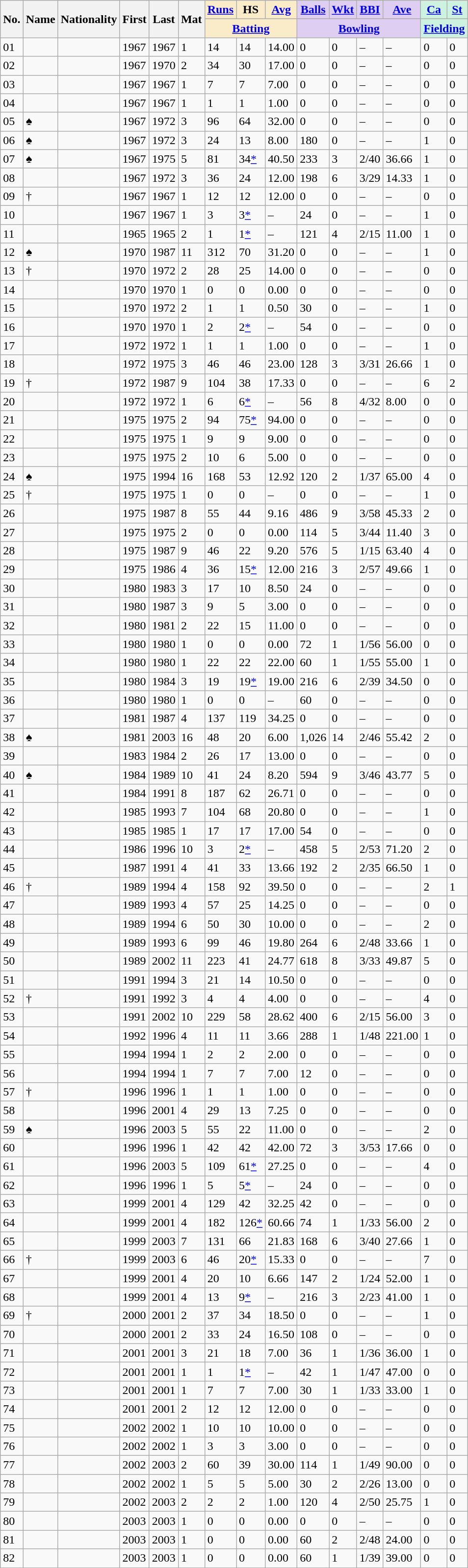<table class="wikitable sortable">
<tr align="center">
<th rowspan="2">No.</th>
<th rowspan="2">Name</th>
<th rowspan="2">Nationality</th>
<th rowspan="2">First</th>
<th rowspan="2">Last</th>
<th rowspan="2">Mat</th>
<th style="background:#faecc8"><a href='#'>Runs</a></th>
<th style="background:#faecc8">HS</th>
<th style="background:#faecc8"><a href='#'>Avg</a></th>
<th style="background:#ddcef2"><a href='#'>Balls</a></th>
<th style="background:#ddcef2"><a href='#'>Wkt</a></th>
<th style="background:#ddcef2"><a href='#'>BBI</a></th>
<th style="background:#ddcef2"><a href='#'>Ave</a></th>
<th style="background:#cef2e0"><a href='#'>Ca</a></th>
<th style="background:#cef2e0"><a href='#'>St</a></th>
</tr>
<tr class="unsortable">
<th colspan=3 style="background:#faecc8"><a href='#'>Batting</a></th>
<th colspan=4 style="background:#ddcef2"><a href='#'>Bowling</a></th>
<th colspan=2 style="background:#cef2e0"><a href='#'>Fielding</a></th>
</tr>
<tr>
<td><span>0</span>1</td>
<td><strong></strong></td>
<td></td>
<td>1967</td>
<td>1967</td>
<td>1</td>
<td>14</td>
<td>14</td>
<td>14.00</td>
<td>0</td>
<td>0</td>
<td>–</td>
<td>–</td>
<td>0</td>
<td>0</td>
</tr>
<tr>
<td><span>0</span>2</td>
<td><strong></strong></td>
<td></td>
<td>1967</td>
<td>1970</td>
<td>2</td>
<td>34</td>
<td>30</td>
<td>17.00</td>
<td>0</td>
<td>0</td>
<td>–</td>
<td>–</td>
<td>0</td>
<td>0</td>
</tr>
<tr>
<td><span>0</span>3</td>
<td></td>
<td></td>
<td>1967</td>
<td>1967</td>
<td>1</td>
<td>7</td>
<td>7</td>
<td>7.00</td>
<td>0</td>
<td>0</td>
<td>–</td>
<td>–</td>
<td>0</td>
<td>0</td>
</tr>
<tr>
<td><span>0</span>4</td>
<td></td>
<td></td>
<td>1967</td>
<td>1967</td>
<td>1</td>
<td>1</td>
<td>1</td>
<td>1.00</td>
<td>0</td>
<td>0</td>
<td>–</td>
<td>–</td>
<td>0</td>
<td>0</td>
</tr>
<tr>
<td><span>0</span>5</td>
<td><strong></strong> ♠</td>
<td></td>
<td>1967</td>
<td>1972</td>
<td>3</td>
<td>96</td>
<td>64</td>
<td>32.00</td>
<td>0</td>
<td>0</td>
<td>–</td>
<td>–</td>
<td>0</td>
<td>0</td>
</tr>
<tr>
<td><span>0</span>6</td>
<td> ♠</td>
<td></td>
<td>1967</td>
<td>1972</td>
<td>3</td>
<td>24</td>
<td>13</td>
<td>8.00</td>
<td>180</td>
<td>0</td>
<td>–</td>
<td>–</td>
<td>1</td>
<td>0</td>
</tr>
<tr>
<td><span>0</span>7</td>
<td><strong></strong> ♠</td>
<td></td>
<td>1967</td>
<td>1975</td>
<td>5</td>
<td>81</td>
<td>34<a href='#'>*</a></td>
<td>40.50</td>
<td>233</td>
<td>3</td>
<td>2/40</td>
<td>36.66</td>
<td>1</td>
<td>0</td>
</tr>
<tr>
<td><span>0</span>8</td>
<td><strong></strong></td>
<td></td>
<td>1967</td>
<td>1972</td>
<td>3</td>
<td>36</td>
<td>24</td>
<td>12.00</td>
<td>198</td>
<td>6</td>
<td>3/29</td>
<td>14.33</td>
<td>1</td>
<td>0</td>
</tr>
<tr>
<td><span>0</span>9</td>
<td> †</td>
<td></td>
<td>1967</td>
<td>1967</td>
<td>1</td>
<td>12</td>
<td>12</td>
<td>12.00</td>
<td>0</td>
<td>0</td>
<td>–</td>
<td>–</td>
<td>0</td>
<td>0</td>
</tr>
<tr>
<td>10</td>
<td></td>
<td></td>
<td>1967</td>
<td>1967</td>
<td>1</td>
<td>3</td>
<td>3<a href='#'>*</a></td>
<td>–</td>
<td>24</td>
<td>0</td>
<td>–</td>
<td>–</td>
<td>1</td>
<td>0</td>
</tr>
<tr>
<td>11</td>
<td><strong></strong></td>
<td></td>
<td>1965</td>
<td>1965</td>
<td>2</td>
<td>1</td>
<td>1<a href='#'>*</a></td>
<td>–</td>
<td>121</td>
<td>4</td>
<td>2/15</td>
<td>11.00</td>
<td>1</td>
<td>0</td>
</tr>
<tr>
<td>12</td>
<td> ♠</td>
<td></td>
<td>1970</td>
<td>1987</td>
<td>11</td>
<td>312</td>
<td>70</td>
<td>31.20</td>
<td>0</td>
<td>0</td>
<td>–</td>
<td>–</td>
<td>1</td>
<td>0</td>
</tr>
<tr>
<td>13</td>
<td> †</td>
<td></td>
<td>1970</td>
<td>1972</td>
<td>2</td>
<td>28</td>
<td>25</td>
<td>14.00</td>
<td>0</td>
<td>0</td>
<td>–</td>
<td>–</td>
<td>0</td>
<td>0</td>
</tr>
<tr>
<td>14</td>
<td></td>
<td></td>
<td>1970</td>
<td>1970</td>
<td>1</td>
<td>0</td>
<td>0</td>
<td>0.00</td>
<td>0</td>
<td>0</td>
<td>–</td>
<td>–</td>
<td>0</td>
<td>0</td>
</tr>
<tr>
<td>15</td>
<td><strong></strong></td>
<td></td>
<td>1970</td>
<td>1972</td>
<td>2</td>
<td>1</td>
<td>1</td>
<td>0.50</td>
<td>30</td>
<td>0</td>
<td>–</td>
<td>–</td>
<td>1</td>
<td>0</td>
</tr>
<tr>
<td>16</td>
<td></td>
<td></td>
<td>1970</td>
<td>1970</td>
<td>1</td>
<td>2</td>
<td>2<a href='#'>*</a></td>
<td>–</td>
<td>54</td>
<td>0</td>
<td>–</td>
<td>–</td>
<td>0</td>
<td>0</td>
</tr>
<tr>
<td>17</td>
<td></td>
<td></td>
<td>1972</td>
<td>1972</td>
<td>1</td>
<td>1</td>
<td>1</td>
<td>1.00</td>
<td>0</td>
<td>0</td>
<td>–</td>
<td>–</td>
<td>1</td>
<td>0</td>
</tr>
<tr>
<td>18</td>
<td></td>
<td></td>
<td>1972</td>
<td>1975</td>
<td>3</td>
<td>46</td>
<td>46</td>
<td>23.00</td>
<td>128</td>
<td>3</td>
<td>3/31</td>
<td>26.66</td>
<td>1</td>
<td>0</td>
</tr>
<tr>
<td>19</td>
<td> †</td>
<td></td>
<td>1972</td>
<td>1987</td>
<td>9</td>
<td>104</td>
<td>38</td>
<td>17.33</td>
<td>0</td>
<td>0</td>
<td>–</td>
<td>–</td>
<td>6</td>
<td>2</td>
</tr>
<tr>
<td>20</td>
<td><strong></strong></td>
<td></td>
<td>1972</td>
<td>1972</td>
<td>1</td>
<td>6</td>
<td>6<a href='#'>*</a></td>
<td>–</td>
<td>56</td>
<td>8</td>
<td>4/32</td>
<td>8.00</td>
<td>0</td>
<td>0</td>
</tr>
<tr>
<td>21</td>
<td></td>
<td></td>
<td>1975</td>
<td>1975</td>
<td>2</td>
<td>94</td>
<td>75<a href='#'>*</a></td>
<td>94.00</td>
<td>0</td>
<td>0</td>
<td>–</td>
<td>–</td>
<td>0</td>
<td>0</td>
</tr>
<tr>
<td>22</td>
<td></td>
<td></td>
<td>1975</td>
<td>1975</td>
<td>1</td>
<td>9</td>
<td>9</td>
<td>9.00</td>
<td>0</td>
<td>0</td>
<td>–</td>
<td>–</td>
<td>0</td>
<td>0</td>
</tr>
<tr>
<td>23</td>
<td></td>
<td></td>
<td>1975</td>
<td>1975</td>
<td>2</td>
<td>10</td>
<td>6</td>
<td>5.00</td>
<td>0</td>
<td>0</td>
<td>–</td>
<td>–</td>
<td>0</td>
<td>0</td>
</tr>
<tr>
<td>24</td>
<td> ♠</td>
<td></td>
<td>1975</td>
<td>1994</td>
<td>16</td>
<td>168</td>
<td>53</td>
<td>12.92</td>
<td>120</td>
<td>2</td>
<td>1/37</td>
<td>65.00</td>
<td>4</td>
<td>0</td>
</tr>
<tr>
<td>25</td>
<td> †</td>
<td></td>
<td>1975</td>
<td>1975</td>
<td>1</td>
<td>0</td>
<td>0</td>
<td>–</td>
<td>0</td>
<td>0</td>
<td>–</td>
<td>–</td>
<td>1</td>
<td>0</td>
</tr>
<tr>
<td>26</td>
<td><strong></strong></td>
<td></td>
<td>1975</td>
<td>1987</td>
<td>8</td>
<td>55</td>
<td>44</td>
<td>9.16</td>
<td>486</td>
<td>9</td>
<td>3/58</td>
<td>45.33</td>
<td>2</td>
<td>0</td>
</tr>
<tr>
<td>27</td>
<td></td>
<td></td>
<td>1975</td>
<td>1975</td>
<td>2</td>
<td>0</td>
<td>0</td>
<td>0.00</td>
<td>114</td>
<td>5</td>
<td>3/44</td>
<td>11.40</td>
<td>3</td>
<td>0</td>
</tr>
<tr>
<td>28</td>
<td></td>
<td></td>
<td>1975</td>
<td>1987</td>
<td>9</td>
<td>46</td>
<td>22</td>
<td>9.20</td>
<td>576</td>
<td>5</td>
<td>1/15</td>
<td>63.40</td>
<td>4</td>
<td>0</td>
</tr>
<tr>
<td>29</td>
<td></td>
<td></td>
<td>1975</td>
<td>1986</td>
<td>4</td>
<td>36</td>
<td>15<a href='#'>*</a></td>
<td>12.00</td>
<td>216</td>
<td>3</td>
<td>2/57</td>
<td>49.66</td>
<td>1</td>
<td>0</td>
</tr>
<tr>
<td>30</td>
<td></td>
<td></td>
<td>1980</td>
<td>1983</td>
<td>3</td>
<td>17</td>
<td>10</td>
<td>8.50</td>
<td>24</td>
<td>0</td>
<td>–</td>
<td>–</td>
<td>0</td>
<td>0</td>
</tr>
<tr>
<td>31</td>
<td></td>
<td></td>
<td>1980</td>
<td>1987</td>
<td>3</td>
<td>9</td>
<td>5</td>
<td>3.00</td>
<td>0</td>
<td>0</td>
<td>–</td>
<td>–</td>
<td>0</td>
<td>0</td>
</tr>
<tr>
<td>32</td>
<td></td>
<td></td>
<td>1980</td>
<td>1981</td>
<td>2</td>
<td>22</td>
<td>15</td>
<td>11.00</td>
<td>0</td>
<td>0</td>
<td>–</td>
<td>–</td>
<td>0</td>
<td>0</td>
</tr>
<tr>
<td>33</td>
<td></td>
<td></td>
<td>1980</td>
<td>1980</td>
<td>1</td>
<td>0</td>
<td>0</td>
<td>0.00</td>
<td>72</td>
<td>1</td>
<td>1/56</td>
<td>56.00</td>
<td>0</td>
<td>0</td>
</tr>
<tr>
<td>34</td>
<td></td>
<td></td>
<td>1980</td>
<td>1980</td>
<td>1</td>
<td>22</td>
<td>22</td>
<td>22.00</td>
<td>60</td>
<td>1</td>
<td>1/55</td>
<td>55.00</td>
<td>1</td>
<td>0</td>
</tr>
<tr>
<td>35</td>
<td></td>
<td></td>
<td>1980</td>
<td>1984</td>
<td>3</td>
<td>19</td>
<td>19<a href='#'>*</a></td>
<td>19.00</td>
<td>216</td>
<td>6</td>
<td>2/39</td>
<td>34.50</td>
<td>0</td>
<td>0</td>
</tr>
<tr>
<td>36</td>
<td></td>
<td></td>
<td>1980</td>
<td>1980</td>
<td>1</td>
<td>0</td>
<td>0</td>
<td>–</td>
<td>60</td>
<td>0</td>
<td>–</td>
<td>–</td>
<td>0</td>
<td>0</td>
</tr>
<tr>
<td>37</td>
<td></td>
<td></td>
<td>1981</td>
<td>1987</td>
<td>4</td>
<td>137</td>
<td>119</td>
<td>34.25</td>
<td>0</td>
<td>0</td>
<td>–</td>
<td>–</td>
<td>0</td>
<td>0</td>
</tr>
<tr>
<td>38</td>
<td><strong></strong> ♠</td>
<td></td>
<td>1981</td>
<td>2003</td>
<td>16</td>
<td>48</td>
<td>20</td>
<td>6.00</td>
<td>1,026</td>
<td>14</td>
<td>2/46</td>
<td>55.42</td>
<td>2</td>
<td>0</td>
</tr>
<tr>
<td>39</td>
<td></td>
<td></td>
<td>1983</td>
<td>1984</td>
<td>2</td>
<td>26</td>
<td>17</td>
<td>13.00</td>
<td>0</td>
<td>0</td>
<td>–</td>
<td>–</td>
<td>0</td>
<td>0</td>
</tr>
<tr>
<td>40</td>
<td><strong></strong> ♠</td>
<td></td>
<td>1984</td>
<td>1989</td>
<td>10</td>
<td>41</td>
<td>24</td>
<td>8.20</td>
<td>594</td>
<td>9</td>
<td>3/46</td>
<td>43.77</td>
<td>5</td>
<td>0</td>
</tr>
<tr>
<td>41</td>
<td></td>
<td></td>
<td>1984</td>
<td>1991</td>
<td>8</td>
<td>187</td>
<td>62</td>
<td>26.71</td>
<td>0</td>
<td>0</td>
<td>–</td>
<td>–</td>
<td>0</td>
<td>0</td>
</tr>
<tr>
<td>42</td>
<td></td>
<td></td>
<td>1985</td>
<td>1993</td>
<td>7</td>
<td>104</td>
<td>68</td>
<td>20.80</td>
<td>0</td>
<td>0</td>
<td>–</td>
<td>–</td>
<td>1</td>
<td>0</td>
</tr>
<tr>
<td>43</td>
<td></td>
<td></td>
<td>1985</td>
<td>1985</td>
<td>1</td>
<td>17</td>
<td>17</td>
<td>17.00</td>
<td>54</td>
<td>0</td>
<td>–</td>
<td>–</td>
<td>0</td>
<td>0</td>
</tr>
<tr>
<td>44</td>
<td><strong></strong></td>
<td></td>
<td>1986</td>
<td>1996</td>
<td>10</td>
<td>3</td>
<td>2<a href='#'>*</a></td>
<td>–</td>
<td>458</td>
<td>5</td>
<td>2/53</td>
<td>71.20</td>
<td>2</td>
<td>0</td>
</tr>
<tr>
<td>45</td>
<td></td>
<td></td>
<td>1987</td>
<td>1991</td>
<td>4</td>
<td>41</td>
<td>33</td>
<td>13.66</td>
<td>192</td>
<td>2</td>
<td>2/35</td>
<td>66.50</td>
<td>1</td>
<td>0</td>
</tr>
<tr>
<td>46</td>
<td><strong></strong> †</td>
<td></td>
<td>1989</td>
<td>1994</td>
<td>4</td>
<td>158</td>
<td>92</td>
<td>39.50</td>
<td>0</td>
<td>0</td>
<td>–</td>
<td>–</td>
<td>2</td>
<td>1</td>
</tr>
<tr>
<td>47</td>
<td><strong></strong></td>
<td></td>
<td>1989</td>
<td>1993</td>
<td>4</td>
<td>57</td>
<td>25</td>
<td>14.25</td>
<td>0</td>
<td>0</td>
<td>–</td>
<td>–</td>
<td>0</td>
<td>0</td>
</tr>
<tr>
<td>48</td>
<td></td>
<td></td>
<td>1989</td>
<td>1994</td>
<td>6</td>
<td>50</td>
<td>30</td>
<td>10.00</td>
<td>0</td>
<td>0</td>
<td>–</td>
<td>–</td>
<td>2</td>
<td>0</td>
</tr>
<tr>
<td>49</td>
<td></td>
<td></td>
<td>1989</td>
<td>1993</td>
<td>6</td>
<td>99</td>
<td>46</td>
<td>19.80</td>
<td>264</td>
<td>6</td>
<td>2/48</td>
<td>33.66</td>
<td>1</td>
<td>0</td>
</tr>
<tr>
<td>50</td>
<td></td>
<td></td>
<td>1989</td>
<td>2002</td>
<td>11</td>
<td>223</td>
<td>41</td>
<td>24.77</td>
<td>618</td>
<td>8</td>
<td>3/33</td>
<td>49.87</td>
<td>5</td>
<td>0</td>
</tr>
<tr>
<td>51</td>
<td></td>
<td></td>
<td>1991</td>
<td>1994</td>
<td>3</td>
<td>21</td>
<td>14</td>
<td>10.50</td>
<td>0</td>
<td>0</td>
<td>–</td>
<td>–</td>
<td>0</td>
<td>0</td>
</tr>
<tr>
<td>52</td>
<td> †</td>
<td></td>
<td>1991</td>
<td>1992</td>
<td>3</td>
<td>4</td>
<td>4</td>
<td>4.00</td>
<td>0</td>
<td>0</td>
<td>–</td>
<td>–</td>
<td>4</td>
<td>0</td>
</tr>
<tr>
<td>53</td>
<td></td>
<td></td>
<td>1991</td>
<td>2002</td>
<td>10</td>
<td>229</td>
<td>58</td>
<td>28.62</td>
<td>400</td>
<td>6</td>
<td>2/15</td>
<td>56.00</td>
<td>3</td>
<td>0</td>
</tr>
<tr>
<td>54</td>
<td></td>
<td></td>
<td>1992</td>
<td>1996</td>
<td>4</td>
<td>11</td>
<td>11</td>
<td>3.66</td>
<td>288</td>
<td>1</td>
<td>1/48</td>
<td>221.00</td>
<td>1</td>
<td>0</td>
</tr>
<tr>
<td>55</td>
<td></td>
<td></td>
<td>1994</td>
<td>1994</td>
<td>1</td>
<td>2</td>
<td>2</td>
<td>2.00</td>
<td>0</td>
<td>0</td>
<td>–</td>
<td>–</td>
<td>0</td>
<td>0</td>
</tr>
<tr>
<td>56</td>
<td></td>
<td></td>
<td>1994</td>
<td>1994</td>
<td>1</td>
<td>7</td>
<td>7</td>
<td>7.00</td>
<td>12</td>
<td>0</td>
<td>–</td>
<td>–</td>
<td>0</td>
<td>0</td>
</tr>
<tr>
<td>57</td>
<td><strong></strong> †</td>
<td></td>
<td>1996</td>
<td>1996</td>
<td>1</td>
<td>1</td>
<td>1</td>
<td>1.00</td>
<td>0</td>
<td>0</td>
<td>–</td>
<td>–</td>
<td>0</td>
<td>0</td>
</tr>
<tr>
<td>58</td>
<td></td>
<td></td>
<td>1996</td>
<td>2001</td>
<td>4</td>
<td>29</td>
<td>13</td>
<td>7.25</td>
<td>0</td>
<td>0</td>
<td>–</td>
<td>–</td>
<td>0</td>
<td>0</td>
</tr>
<tr>
<td>59</td>
<td> ♠</td>
<td></td>
<td>1996</td>
<td>2003</td>
<td>5</td>
<td>55</td>
<td>22</td>
<td>11.00</td>
<td>0</td>
<td>0</td>
<td>–</td>
<td>–</td>
<td>2</td>
<td>0</td>
</tr>
<tr>
<td>60</td>
<td><strong></strong></td>
<td></td>
<td>1996</td>
<td>1996</td>
<td>1</td>
<td>42</td>
<td>42</td>
<td>42.00</td>
<td>72</td>
<td>3</td>
<td>3/53</td>
<td>17.66</td>
<td>0</td>
<td>0</td>
</tr>
<tr>
<td>61</td>
<td></td>
<td></td>
<td>1996</td>
<td>2003</td>
<td>5</td>
<td>109</td>
<td>61<a href='#'>*</a></td>
<td>27.25</td>
<td>0</td>
<td>0</td>
<td>–</td>
<td>–</td>
<td>4</td>
<td>0</td>
</tr>
<tr>
<td>62</td>
<td></td>
<td></td>
<td>1996</td>
<td>1996</td>
<td>1</td>
<td>5</td>
<td>5<a href='#'>*</a></td>
<td>–</td>
<td>24</td>
<td>0</td>
<td>–</td>
<td>–</td>
<td>0</td>
<td>0</td>
</tr>
<tr>
<td>63</td>
<td></td>
<td></td>
<td>1999</td>
<td>2001</td>
<td>4</td>
<td>129</td>
<td>42</td>
<td>32.25</td>
<td>42</td>
<td>0</td>
<td>–</td>
<td>–</td>
<td>0</td>
<td>0</td>
</tr>
<tr>
<td>64</td>
<td></td>
<td></td>
<td>1999</td>
<td>2001</td>
<td>4</td>
<td>182</td>
<td>126<a href='#'>*</a></td>
<td>60.66</td>
<td>74</td>
<td>1</td>
<td>1/33</td>
<td>56.00</td>
<td>2</td>
<td>0</td>
</tr>
<tr>
<td>65</td>
<td></td>
<td></td>
<td>1999</td>
<td>2003</td>
<td>7</td>
<td>131</td>
<td>66</td>
<td>21.83</td>
<td>168</td>
<td>6</td>
<td>3/40</td>
<td>27.66</td>
<td>1</td>
<td>0</td>
</tr>
<tr>
<td>66</td>
<td> †</td>
<td></td>
<td>1999</td>
<td>2003</td>
<td>6</td>
<td>46</td>
<td>20<a href='#'>*</a></td>
<td>15.33</td>
<td>0</td>
<td>0</td>
<td>–</td>
<td>–</td>
<td>7</td>
<td>0</td>
</tr>
<tr>
<td>67</td>
<td></td>
<td></td>
<td>1999</td>
<td>2001</td>
<td>4</td>
<td>20</td>
<td>10</td>
<td>6.66</td>
<td>147</td>
<td>2</td>
<td>1/24</td>
<td>52.00</td>
<td>1</td>
<td>0</td>
</tr>
<tr>
<td>68</td>
<td></td>
<td></td>
<td>1999</td>
<td>2001</td>
<td>4</td>
<td>13</td>
<td>9<a href='#'>*</a></td>
<td>–</td>
<td>216</td>
<td>3</td>
<td>2/23</td>
<td>41.00</td>
<td>1</td>
<td>0</td>
</tr>
<tr>
<td>69</td>
<td> †</td>
<td></td>
<td>2000</td>
<td>2001</td>
<td>2</td>
<td>37</td>
<td>34</td>
<td>18.50</td>
<td>0</td>
<td>0</td>
<td>–</td>
<td>–</td>
<td>1</td>
<td>0</td>
</tr>
<tr>
<td>70</td>
<td></td>
<td></td>
<td>2000</td>
<td>2001</td>
<td>2</td>
<td>33</td>
<td>24</td>
<td>16.50</td>
<td>108</td>
<td>0</td>
<td>–</td>
<td>–</td>
<td>0</td>
<td>0</td>
</tr>
<tr>
<td>71</td>
<td></td>
<td></td>
<td>2001</td>
<td>2001</td>
<td>3</td>
<td>21</td>
<td>18</td>
<td>7.00</td>
<td>36</td>
<td>1</td>
<td>1/36</td>
<td>36.00</td>
<td>1</td>
<td>0</td>
</tr>
<tr>
<td>72</td>
<td></td>
<td></td>
<td>2001</td>
<td>2001</td>
<td>1</td>
<td>1</td>
<td>1<a href='#'>*</a></td>
<td>–</td>
<td>42</td>
<td>1</td>
<td>1/47</td>
<td>47.00</td>
<td>0</td>
<td>0</td>
</tr>
<tr>
<td>73</td>
<td></td>
<td></td>
<td>2001</td>
<td>2001</td>
<td>1</td>
<td>7</td>
<td>7</td>
<td>7.00</td>
<td>30</td>
<td>1</td>
<td>1/33</td>
<td>33.00</td>
<td>1</td>
<td>0</td>
</tr>
<tr>
<td>74</td>
<td></td>
<td></td>
<td>2001</td>
<td>2001</td>
<td>2</td>
<td>12</td>
<td>12</td>
<td>12.00</td>
<td>0</td>
<td>0</td>
<td>–</td>
<td>–</td>
<td>0</td>
<td>0</td>
</tr>
<tr>
<td>75</td>
<td></td>
<td></td>
<td>2002</td>
<td>2002</td>
<td>1</td>
<td>10</td>
<td>10</td>
<td>10.00</td>
<td>0</td>
<td>0</td>
<td>–</td>
<td>–</td>
<td>0</td>
<td>0</td>
</tr>
<tr>
<td>76</td>
<td></td>
<td></td>
<td>2002</td>
<td>2002</td>
<td>1</td>
<td>3</td>
<td>3</td>
<td>3.00</td>
<td>0</td>
<td>0</td>
<td>–</td>
<td>–</td>
<td>0</td>
<td>0</td>
</tr>
<tr>
<td>77</td>
<td></td>
<td></td>
<td>2002</td>
<td>2003</td>
<td>2</td>
<td>60</td>
<td>39</td>
<td>30.00</td>
<td>114</td>
<td>1</td>
<td>1/49</td>
<td>90.00</td>
<td>0</td>
<td>0</td>
</tr>
<tr>
<td>78</td>
<td></td>
<td></td>
<td>2002</td>
<td>2002</td>
<td>1</td>
<td>5</td>
<td>5</td>
<td>5.00</td>
<td>30</td>
<td>2</td>
<td>2/26</td>
<td>13.00</td>
<td>0</td>
<td>0</td>
</tr>
<tr>
<td>79</td>
<td></td>
<td></td>
<td>2002</td>
<td>2003</td>
<td>2</td>
<td>2</td>
<td>2</td>
<td>1.00</td>
<td>120</td>
<td>4</td>
<td>2/50</td>
<td>25.75</td>
<td>1</td>
<td>0</td>
</tr>
<tr>
<td>80</td>
<td></td>
<td></td>
<td>2003</td>
<td>2003</td>
<td>1</td>
<td>0</td>
<td>0</td>
<td>0.00</td>
<td>0</td>
<td>0</td>
<td>–</td>
<td>–</td>
<td>0</td>
<td>0</td>
</tr>
<tr>
<td>81</td>
<td></td>
<td></td>
<td>2003</td>
<td>2003</td>
<td>1</td>
<td>0</td>
<td>0</td>
<td>0.00</td>
<td>60</td>
<td>2</td>
<td>2/48</td>
<td>24.00</td>
<td>0</td>
<td>0</td>
</tr>
<tr>
<td>82</td>
<td></td>
<td></td>
<td>2003</td>
<td>2003</td>
<td>1</td>
<td>0</td>
<td>0</td>
<td>0.00</td>
<td>60</td>
<td>1</td>
<td>1/39</td>
<td>39.00</td>
<td>0</td>
<td>0</td>
</tr>
</table>
